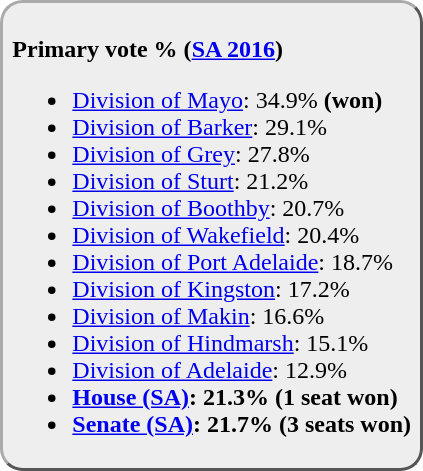<table style="float:right; padding:1px 3px; margin:0 0 0 8px; Background:#eee; Border:2px outset #aaa; border-radius:15px;">
<tr>
<td><br><strong>Primary vote % (<a href='#'>SA 2016</a>)</strong><ul><li><a href='#'>Division of Mayo</a>: 34.9% <strong>(won)</strong></li><li><a href='#'>Division of Barker</a>: 29.1%</li><li><a href='#'>Division of Grey</a>: 27.8%</li><li><a href='#'>Division of Sturt</a>: 21.2%</li><li><a href='#'>Division of Boothby</a>: 20.7%</li><li><a href='#'>Division of Wakefield</a>: 20.4%</li><li><a href='#'>Division of Port Adelaide</a>: 18.7%</li><li><a href='#'>Division of Kingston</a>: 17.2%</li><li><a href='#'>Division of Makin</a>: 16.6%</li><li><a href='#'>Division of Hindmarsh</a>: 15.1%</li><li><a href='#'>Division of Adelaide</a>: 12.9%</li><li><strong><a href='#'>House (SA)</a>: 21.3% (1 seat won)</strong></li><li><strong><a href='#'>Senate (SA)</a>: 21.7% (3 seats won)</strong></li></ul></td>
</tr>
</table>
